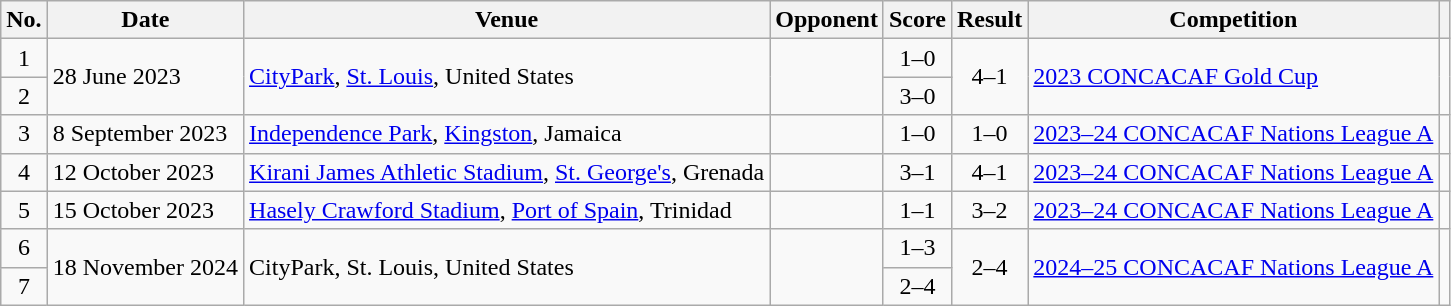<table class="wikitable sortable">
<tr>
<th scope="col">No.</th>
<th scope="col">Date</th>
<th scope="col">Venue</th>
<th scope="col">Opponent</th>
<th scope="col">Score</th>
<th scope="col">Result</th>
<th scope="col">Competition</th>
<th scope="col" class="unsortable"></th>
</tr>
<tr>
<td style="text-align:center">1</td>
<td rowspan="2">28 June 2023</td>
<td rowspan="2"><a href='#'>CityPark</a>, <a href='#'>St. Louis</a>, United States</td>
<td rowspan="2"></td>
<td style="text-align:center">1–0</td>
<td rowspan="2" style="text-align:center">4–1</td>
<td rowspan="2"><a href='#'>2023 CONCACAF Gold Cup</a></td>
<td rowspan="2" style="text-align:center"></td>
</tr>
<tr>
<td style="text-align:center">2</td>
<td style="text-align:center">3–0</td>
</tr>
<tr>
<td style="text-align:center">3</td>
<td>8 September 2023</td>
<td><a href='#'>Independence Park</a>, <a href='#'>Kingston</a>, Jamaica</td>
<td></td>
<td style="text-align:center">1–0</td>
<td style="text-align:center">1–0</td>
<td><a href='#'>2023–24 CONCACAF Nations League A</a></td>
<td style="text-align:center"></td>
</tr>
<tr>
<td style="text-align:center">4</td>
<td>12 October 2023</td>
<td><a href='#'>Kirani James Athletic Stadium</a>, <a href='#'>St. George's</a>, Grenada</td>
<td></td>
<td style="text-align:center">3–1</td>
<td style="text-align:center">4–1</td>
<td><a href='#'>2023–24 CONCACAF Nations League A</a></td>
<td style="text-align:center"></td>
</tr>
<tr>
<td style="text-align:center">5</td>
<td>15 October 2023</td>
<td><a href='#'>Hasely Crawford Stadium</a>, <a href='#'>Port of Spain</a>, Trinidad</td>
<td></td>
<td style="text-align:center">1–1</td>
<td style="text-align:center">3–2</td>
<td><a href='#'>2023–24 CONCACAF Nations League A</a></td>
<td style="text-align:center"></td>
</tr>
<tr>
<td style="text-align:center">6</td>
<td rowspan="2">18 November 2024</td>
<td rowspan="2">CityPark, St. Louis, United States</td>
<td rowspan="2"></td>
<td style="text-align:center">1–3</td>
<td rowspan="2" style="text-align:center">2–4</td>
<td rowspan="2"><a href='#'>2024–25 CONCACAF Nations League A</a></td>
<td rowspan="2" style="text-align:center"></td>
</tr>
<tr>
<td style="text-align:center">7</td>
<td style="text-align:center">2–4</td>
</tr>
</table>
